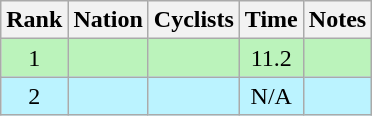<table class="wikitable sortable" style="text-align:center">
<tr>
<th>Rank</th>
<th>Nation</th>
<th>Cyclists</th>
<th>Time</th>
<th>Notes</th>
</tr>
<tr bgcolor=bbf3bb>
<td>1</td>
<td align=left></td>
<td align=left></td>
<td>11.2</td>
<td></td>
</tr>
<tr bgcolor=bbf3ff>
<td>2</td>
<td align=left></td>
<td align=left></td>
<td>N/A</td>
<td></td>
</tr>
</table>
